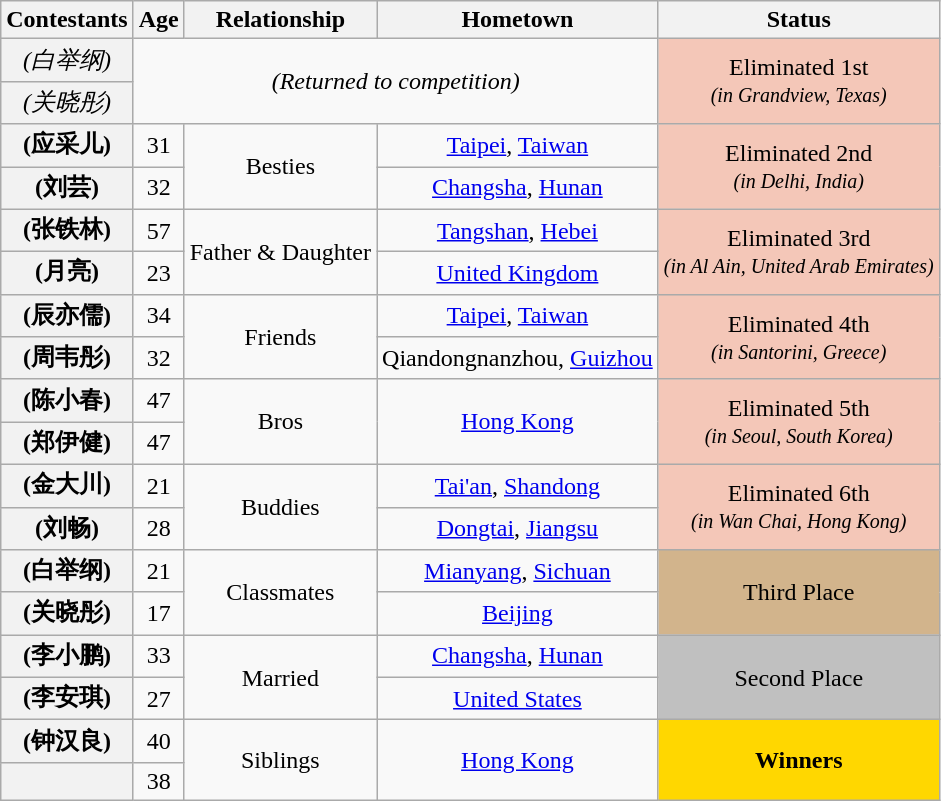<table class="wikitable sortable" style="text-align:center;">
<tr>
<th scope="col">Contestants</th>
<th scope="col">Age</th>
<th class="unsortable" scope="col">Relationship</th>
<th scope="col" class="unsortable">Hometown</th>
<th scope="col">Status</th>
</tr>
<tr>
<th scope="row" style="text-align:center;font-weight:normal"><em> (白举纲)</em></th>
<td colspan="3" rowspan="2"><em>(Returned to competition)</em></td>
<td rowspan="2" bgcolor="f4c7b8">Eliminated 1st<br><small><em>(in Grandview, Texas)</em></small></td>
</tr>
<tr>
<th scope="row" style="text-align:center;font-weight:normal"><em> (关晓彤)</em></th>
</tr>
<tr>
<th scope="row"> (应采儿)</th>
<td>31</td>
<td rowspan="2">Besties</td>
<td><a href='#'>Taipei</a>, <a href='#'>Taiwan</a></td>
<td rowspan="2" bgcolor="f4c7b8">Eliminated 2nd<br><small><em>(in Delhi, India)</em></small></td>
</tr>
<tr>
<th scope="row"> (刘芸)</th>
<td>32</td>
<td><a href='#'>Changsha</a>, <a href='#'>Hunan</a></td>
</tr>
<tr>
<th scope="row"> (张铁林)</th>
<td>57</td>
<td rowspan="2">Father & Daughter</td>
<td><a href='#'>Tangshan</a>, <a href='#'>Hebei</a></td>
<td rowspan="2" bgcolor="f4c7b8">Eliminated 3rd<br><small><em>(in Al Ain, United Arab Emirates)</em></small></td>
</tr>
<tr>
<th scope="row"> (月亮)</th>
<td>23</td>
<td><a href='#'>United Kingdom</a></td>
</tr>
<tr>
<th scope="row"> (辰亦儒)</th>
<td>34</td>
<td rowspan="2">Friends</td>
<td><a href='#'>Taipei</a>, <a href='#'>Taiwan</a></td>
<td rowspan="2" bgcolor="f4c7b8">Eliminated 4th<br><small><em>(in Santorini, Greece)</em></small></td>
</tr>
<tr>
<th scope="row"> (周韦彤)</th>
<td>32</td>
<td>Qiandongnanzhou, <a href='#'>Guizhou</a></td>
</tr>
<tr>
<th scope="row"> (陈小春)</th>
<td>47</td>
<td rowspan="2">Bros</td>
<td rowspan="2"><a href='#'>Hong Kong</a></td>
<td rowspan="2" bgcolor="f4c7b8">Eliminated 5th<br><small><em>(in Seoul, South Korea)</em></small></td>
</tr>
<tr>
<th scope="row"> (郑伊健)</th>
<td>47</td>
</tr>
<tr>
<th scope="row"> (金大川)</th>
<td>21</td>
<td rowspan="2">Buddies</td>
<td><a href='#'>Tai'an</a>, <a href='#'>Shandong</a></td>
<td rowspan="2" bgcolor="f4c7b8">Eliminated 6th<br><small><em>(in Wan Chai, Hong Kong)</em></small></td>
</tr>
<tr>
<th scope="row"> (刘畅)</th>
<td>28</td>
<td><a href='#'>Dongtai</a>, <a href='#'>Jiangsu</a></td>
</tr>
<tr>
<th scope="row"> (白举纲)</th>
<td>21</td>
<td rowspan="2">Classmates</td>
<td><a href='#'>Mianyang</a>, <a href='#'>Sichuan</a></td>
<td rowspan="2" bgcolor="tan">Third Place</td>
</tr>
<tr>
<th scope="row"> (关晓彤)</th>
<td>17</td>
<td><a href='#'>Beijing</a></td>
</tr>
<tr>
<th scope="row"> (李小鹏)</th>
<td>33</td>
<td rowspan="2">Married</td>
<td><a href='#'>Changsha</a>, <a href='#'>Hunan</a></td>
<td rowspan="2" bgcolor="silver">Second Place</td>
</tr>
<tr>
<th scope="row"> (李安琪)</th>
<td>27</td>
<td><a href='#'>United States</a></td>
</tr>
<tr>
<th scope="row"> (钟汉良)</th>
<td>40</td>
<td rowspan="2">Siblings</td>
<td rowspan="2"><a href='#'>Hong Kong</a></td>
<td rowspan="2" bgcolor="gold"><strong>Winners</strong></td>
</tr>
<tr>
<th scope="row"></th>
<td>38</td>
</tr>
</table>
